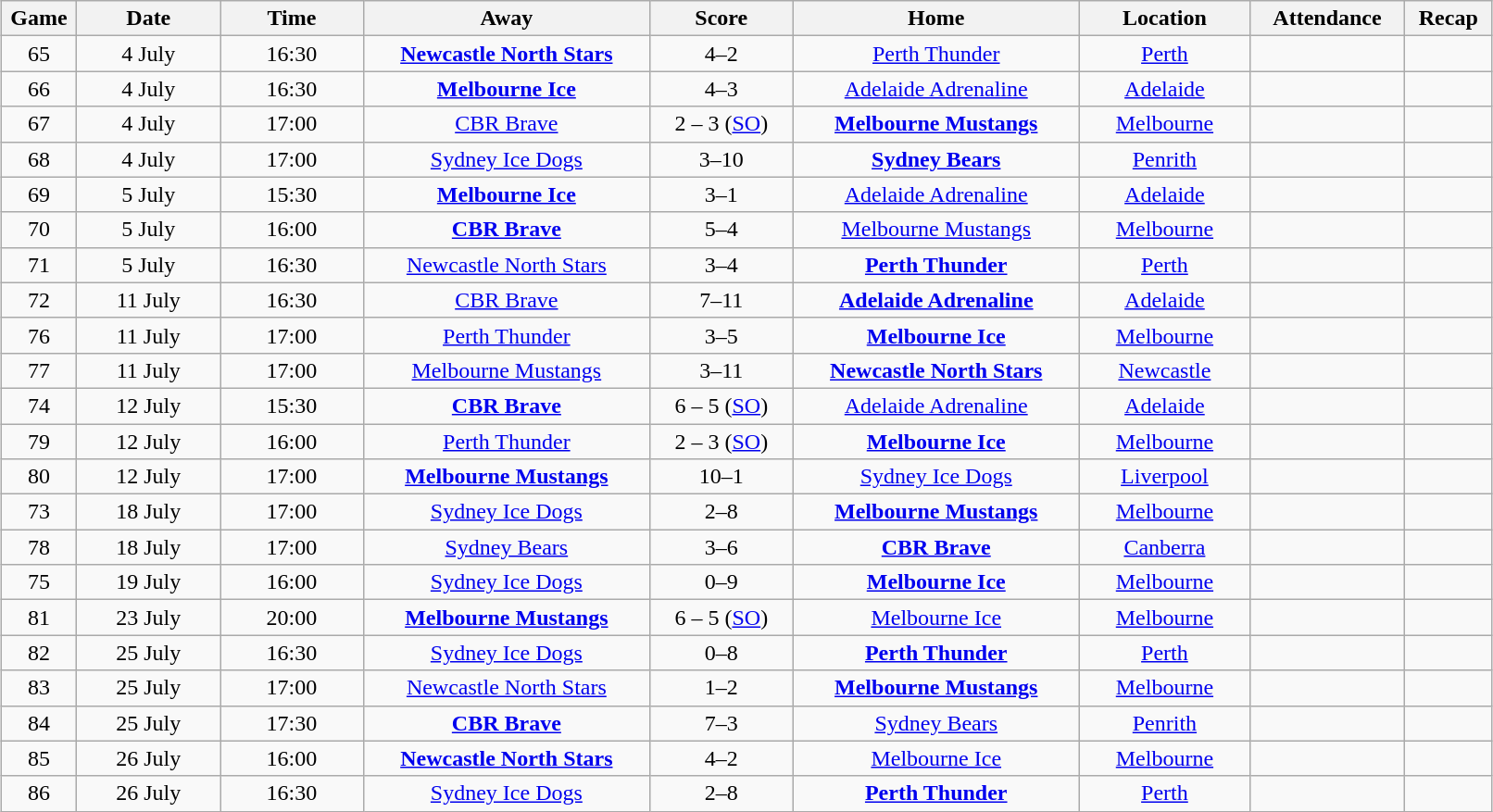<table class="wikitable" width="85%" style="margin: 1em auto 1em auto">
<tr>
<th width="1%">Game</th>
<th width="6%">Date</th>
<th width="6%">Time</th>
<th width="12%">Away</th>
<th width="6%">Score</th>
<th width="12%">Home</th>
<th width="7%">Location</th>
<th width="4%">Attendance</th>
<th width="2%">Recap</th>
</tr>
<tr align="center">
<td>65</td>
<td>4 July</td>
<td>16:30</td>
<td><strong><a href='#'>Newcastle North Stars</a></strong></td>
<td>4–2</td>
<td><a href='#'>Perth Thunder</a></td>
<td><a href='#'>Perth</a></td>
<td></td>
<td></td>
</tr>
<tr align="center">
<td>66</td>
<td>4 July</td>
<td>16:30</td>
<td><strong><a href='#'>Melbourne Ice</a></strong></td>
<td>4–3</td>
<td><a href='#'>Adelaide Adrenaline</a></td>
<td><a href='#'>Adelaide</a></td>
<td></td>
<td></td>
</tr>
<tr align="center">
<td>67</td>
<td>4 July</td>
<td>17:00</td>
<td><a href='#'>CBR Brave</a></td>
<td>2 – 3 (<a href='#'>SO</a>)</td>
<td><strong><a href='#'>Melbourne Mustangs</a></strong></td>
<td><a href='#'>Melbourne</a></td>
<td></td>
<td></td>
</tr>
<tr align="center">
<td>68</td>
<td>4 July</td>
<td>17:00</td>
<td><a href='#'>Sydney Ice Dogs</a></td>
<td>3–10</td>
<td><strong><a href='#'>Sydney Bears</a></strong></td>
<td><a href='#'>Penrith</a></td>
<td></td>
<td></td>
</tr>
<tr align="center">
<td>69</td>
<td>5 July</td>
<td>15:30</td>
<td><strong><a href='#'>Melbourne Ice</a></strong></td>
<td>3–1</td>
<td><a href='#'>Adelaide Adrenaline</a></td>
<td><a href='#'>Adelaide</a></td>
<td></td>
<td></td>
</tr>
<tr align="center">
<td>70</td>
<td>5 July</td>
<td>16:00</td>
<td><strong><a href='#'>CBR Brave</a></strong></td>
<td>5–4</td>
<td><a href='#'>Melbourne Mustangs</a></td>
<td><a href='#'>Melbourne</a></td>
<td></td>
<td></td>
</tr>
<tr align="center">
<td>71</td>
<td>5 July</td>
<td>16:30</td>
<td><a href='#'>Newcastle North Stars</a></td>
<td>3–4</td>
<td><strong><a href='#'>Perth Thunder</a></strong></td>
<td><a href='#'>Perth</a></td>
<td></td>
<td></td>
</tr>
<tr align="center">
<td>72</td>
<td>11 July</td>
<td>16:30</td>
<td><a href='#'>CBR Brave</a></td>
<td>7–11</td>
<td><strong><a href='#'>Adelaide Adrenaline</a></strong></td>
<td><a href='#'>Adelaide</a></td>
<td></td>
<td></td>
</tr>
<tr align="center">
<td>76</td>
<td>11 July</td>
<td>17:00</td>
<td><a href='#'>Perth Thunder</a></td>
<td>3–5</td>
<td><strong><a href='#'>Melbourne Ice</a></strong></td>
<td><a href='#'>Melbourne</a></td>
<td></td>
<td></td>
</tr>
<tr align="center">
<td>77</td>
<td>11 July</td>
<td>17:00</td>
<td><a href='#'>Melbourne Mustangs</a></td>
<td>3–11</td>
<td><strong><a href='#'>Newcastle North Stars</a></strong></td>
<td><a href='#'>Newcastle</a></td>
<td></td>
<td></td>
</tr>
<tr align="center">
<td>74</td>
<td>12 July</td>
<td>15:30</td>
<td><strong><a href='#'>CBR Brave</a></strong></td>
<td>6 – 5 (<a href='#'>SO</a>)</td>
<td><a href='#'>Adelaide Adrenaline</a></td>
<td><a href='#'>Adelaide</a></td>
<td></td>
<td></td>
</tr>
<tr align="center">
<td>79</td>
<td>12 July</td>
<td>16:00</td>
<td><a href='#'>Perth Thunder</a></td>
<td>2 – 3 (<a href='#'>SO</a>)</td>
<td><strong><a href='#'>Melbourne Ice</a></strong></td>
<td><a href='#'>Melbourne</a></td>
<td></td>
<td></td>
</tr>
<tr align="center">
<td>80</td>
<td>12 July</td>
<td>17:00</td>
<td><strong><a href='#'>Melbourne Mustangs</a></strong></td>
<td>10–1</td>
<td><a href='#'>Sydney Ice Dogs</a></td>
<td><a href='#'>Liverpool</a></td>
<td></td>
<td></td>
</tr>
<tr align="center">
<td>73</td>
<td>18 July</td>
<td>17:00</td>
<td><a href='#'>Sydney Ice Dogs</a></td>
<td>2–8</td>
<td><strong><a href='#'>Melbourne Mustangs</a></strong></td>
<td><a href='#'>Melbourne</a></td>
<td></td>
<td></td>
</tr>
<tr align="center">
<td>78</td>
<td>18 July</td>
<td>17:00</td>
<td><a href='#'>Sydney Bears</a></td>
<td>3–6</td>
<td><strong><a href='#'>CBR Brave</a></strong></td>
<td><a href='#'>Canberra</a></td>
<td></td>
<td></td>
</tr>
<tr align="center">
<td>75</td>
<td>19 July</td>
<td>16:00</td>
<td><a href='#'>Sydney Ice Dogs</a></td>
<td>0–9</td>
<td><strong><a href='#'>Melbourne Ice</a></strong></td>
<td><a href='#'>Melbourne</a></td>
<td></td>
<td></td>
</tr>
<tr align="center">
<td>81</td>
<td>23 July</td>
<td>20:00</td>
<td><strong><a href='#'>Melbourne Mustangs</a></strong></td>
<td>6 – 5 (<a href='#'>SO</a>)</td>
<td><a href='#'>Melbourne Ice</a></td>
<td><a href='#'>Melbourne</a></td>
<td></td>
<td></td>
</tr>
<tr align="center">
<td>82</td>
<td>25 July</td>
<td>16:30</td>
<td><a href='#'>Sydney Ice Dogs</a></td>
<td>0–8</td>
<td><strong><a href='#'>Perth Thunder</a></strong></td>
<td><a href='#'>Perth</a></td>
<td></td>
<td></td>
</tr>
<tr align="center">
<td>83</td>
<td>25 July</td>
<td>17:00</td>
<td><a href='#'>Newcastle North Stars</a></td>
<td>1–2</td>
<td><strong><a href='#'>Melbourne Mustangs</a></strong></td>
<td><a href='#'>Melbourne</a></td>
<td></td>
<td></td>
</tr>
<tr align="center">
<td>84</td>
<td>25 July</td>
<td>17:30</td>
<td><strong><a href='#'>CBR Brave</a></strong></td>
<td>7–3</td>
<td><a href='#'>Sydney Bears</a></td>
<td><a href='#'>Penrith</a></td>
<td></td>
<td></td>
</tr>
<tr align="center">
<td>85</td>
<td>26 July</td>
<td>16:00</td>
<td><strong><a href='#'>Newcastle North Stars</a></strong></td>
<td>4–2</td>
<td><a href='#'>Melbourne Ice</a></td>
<td><a href='#'>Melbourne</a></td>
<td></td>
<td></td>
</tr>
<tr align="center">
<td>86</td>
<td>26 July</td>
<td>16:30</td>
<td><a href='#'>Sydney Ice Dogs</a></td>
<td>2–8</td>
<td><strong><a href='#'>Perth Thunder</a></strong></td>
<td><a href='#'>Perth</a></td>
<td></td>
<td></td>
</tr>
</table>
